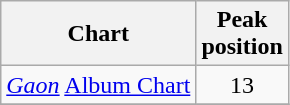<table class="wikitable">
<tr>
<th>Chart</th>
<th>Peak <br> position</th>
</tr>
<tr>
<td><em><a href='#'>Gaon</a></em> <a href='#'>Album Chart</a></td>
<td align="center">13</td>
</tr>
<tr>
</tr>
</table>
